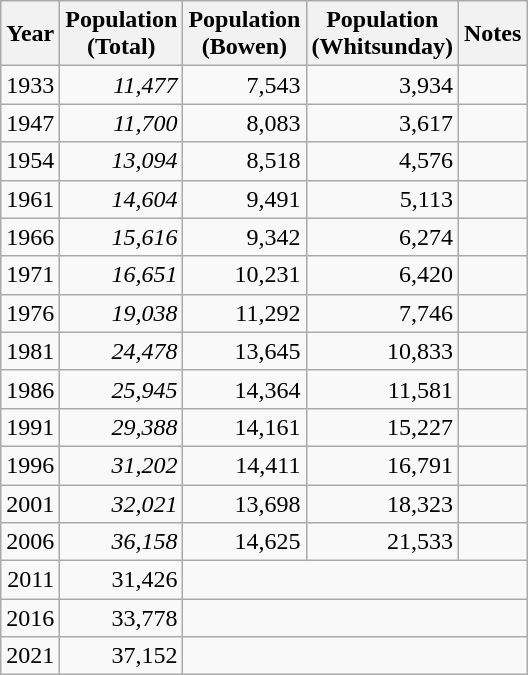<table class="wikitable" style="text-align:right;">
<tr>
<th>Year</th>
<th>Population<br>(Total)</th>
<th>Population<br>(Bowen)</th>
<th>Population<br>(Whitsunday)</th>
<th>Notes</th>
</tr>
<tr>
<td>1933</td>
<td><em>11,477</em></td>
<td>7,543</td>
<td>3,934</td>
<td></td>
</tr>
<tr>
<td>1947</td>
<td><em>11,700</em></td>
<td>8,083</td>
<td>3,617</td>
<td></td>
</tr>
<tr>
<td>1954</td>
<td><em>13,094</em></td>
<td>8,518</td>
<td>4,576</td>
<td></td>
</tr>
<tr>
<td>1961</td>
<td><em>14,604</em></td>
<td>9,491</td>
<td>5,113</td>
<td></td>
</tr>
<tr>
<td>1966</td>
<td><em>15,616</em></td>
<td>9,342</td>
<td>6,274</td>
<td></td>
</tr>
<tr>
<td>1971</td>
<td><em>16,651</em></td>
<td>10,231</td>
<td>6,420</td>
<td></td>
</tr>
<tr>
<td>1976</td>
<td><em>19,038</em></td>
<td>11,292</td>
<td>7,746</td>
<td></td>
</tr>
<tr>
<td>1981</td>
<td><em>24,478</em></td>
<td>13,645</td>
<td>10,833</td>
<td></td>
</tr>
<tr>
<td>1986</td>
<td><em>25,945</em></td>
<td>14,364</td>
<td>11,581</td>
<td></td>
</tr>
<tr>
<td>1991</td>
<td><em>29,388</em></td>
<td>14,161</td>
<td>15,227</td>
<td></td>
</tr>
<tr>
<td>1996</td>
<td><em>31,202</em></td>
<td>14,411</td>
<td>16,791</td>
<td></td>
</tr>
<tr>
<td>2001</td>
<td><em>32,021</em></td>
<td>13,698</td>
<td>18,323</td>
<td></td>
</tr>
<tr>
<td>2006</td>
<td><em>36,158</em></td>
<td>14,625</td>
<td>21,533</td>
<td></td>
</tr>
<tr>
<td>2011</td>
<td>31,426</td>
<td colspan=3 style="text-align: left;"></td>
</tr>
<tr>
<td>2016</td>
<td>33,778</td>
<td colspan=3 style="text-align: left;"></td>
</tr>
<tr>
<td>2021</td>
<td>37,152</td>
<td colspan=3 style="text-align: left;"></td>
</tr>
</table>
